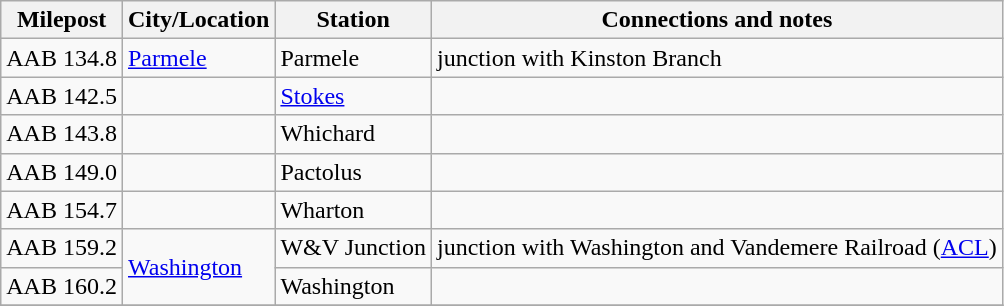<table class="wikitable">
<tr>
<th>Milepost</th>
<th>City/Location</th>
<th>Station</th>
<th>Connections and notes</th>
</tr>
<tr>
<td>AAB 134.8</td>
<td><a href='#'>Parmele</a></td>
<td>Parmele</td>
<td>junction with Kinston Branch</td>
</tr>
<tr>
<td>AAB 142.5</td>
<td></td>
<td><a href='#'>Stokes</a></td>
<td></td>
</tr>
<tr>
<td>AAB 143.8</td>
<td></td>
<td>Whichard</td>
<td></td>
</tr>
<tr>
<td>AAB 149.0</td>
<td></td>
<td>Pactolus</td>
<td></td>
</tr>
<tr>
<td>AAB 154.7</td>
<td></td>
<td>Wharton</td>
<td></td>
</tr>
<tr>
<td>AAB 159.2</td>
<td ! rowspan="2"><a href='#'>Washington</a></td>
<td>W&V Junction</td>
<td>junction with Washington and Vandemere Railroad (<a href='#'>ACL</a>)</td>
</tr>
<tr>
<td>AAB 160.2</td>
<td>Washington</td>
<td></td>
</tr>
<tr>
</tr>
</table>
